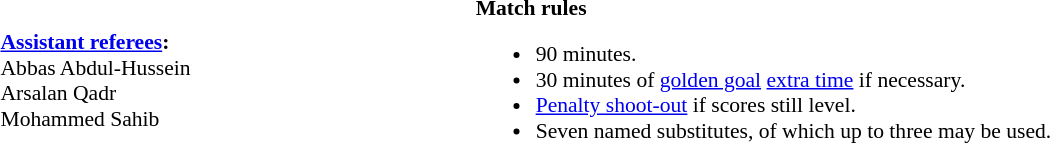<table width=100% style="font-size:90%">
<tr>
<td><br><strong><a href='#'>Assistant referees</a>:</strong>
<br>Abbas Abdul-Hussein
<br>Arsalan Qadr
<br>Mohammed Sahib</td>
<td><br><strong>Match rules</strong><ul><li>90 minutes.</li><li>30 minutes of <a href='#'>golden goal</a> <a href='#'>extra time</a> if necessary.</li><li><a href='#'>Penalty shoot-out</a> if scores still level.</li><li>Seven named substitutes, of which up to three may be used.</li></ul></td>
</tr>
</table>
